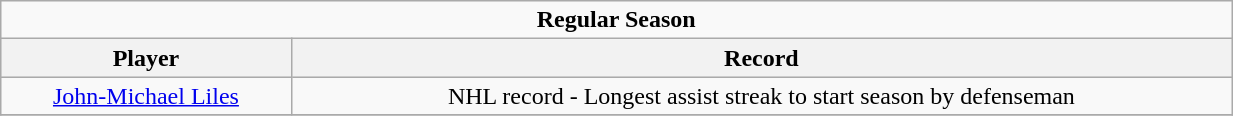<table class="wikitable" width="65%" style="text-align:center">
<tr>
<td colspan="10" align="center"><strong>Regular Season</strong></td>
</tr>
<tr align="center" bgcolor="#dddddd">
<th>Player</th>
<th>Record</th>
</tr>
<tr>
<td><a href='#'>John-Michael Liles</a></td>
<td>NHL record - Longest assist streak to start season by defenseman</td>
</tr>
<tr>
</tr>
</table>
